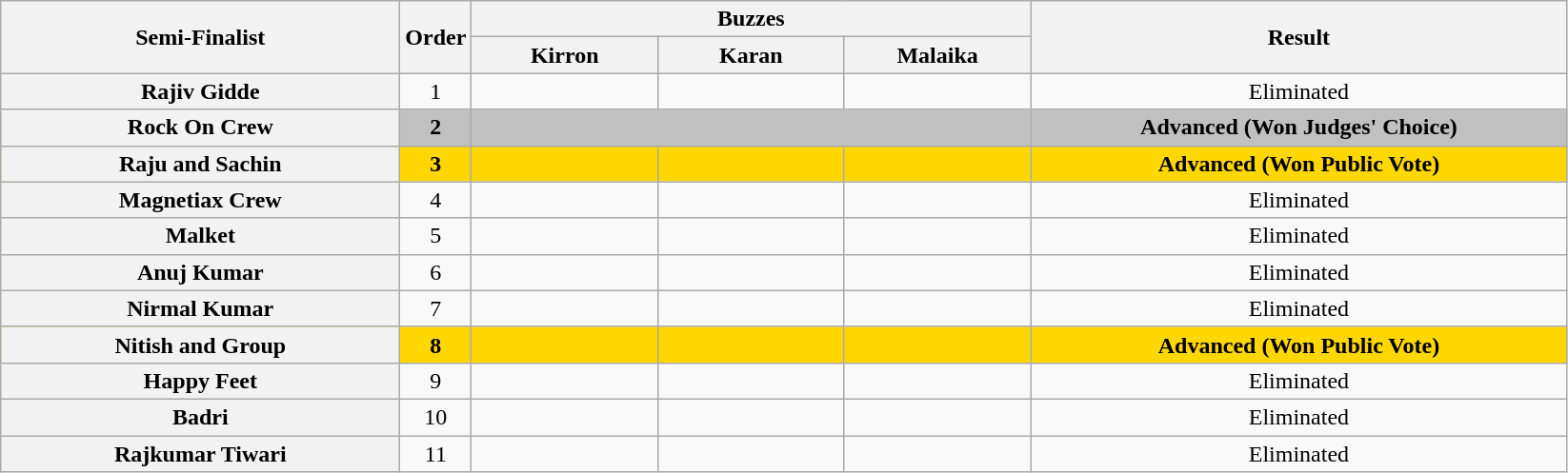<table class="wikitable plainrowheaders sortable" style="text-align:center;">
<tr>
<th rowspan="2" scope="col" class="unsortable" style="width:17em;">Semi-Finalist</th>
<th rowspan="2" scope="col" style="width:1em;">Order</th>
<th colspan="3" scope="col" class="unsortable" style="width:24em;">Buzzes</th>
<th rowspan="2" scope="col" style="width:23em;">Result</th>
</tr>
<tr>
<th scope="col" class="unsortable" style="width:6em;">Kirron</th>
<th scope="col" class="unsortable" style="width:6em;">Karan</th>
<th scope="col" class="unsortable" style="width:6em;">Malaika</th>
</tr>
<tr>
<th scope="row">Rajiv Gidde</th>
<td>1</td>
<td style="text-align:center;"></td>
<td style="text-align:center;"></td>
<td style="text-align:center;"></td>
<td>Eliminated</td>
</tr>
<tr style="background:silver;">
<th scope="row"><strong>Rock On Crew</strong></th>
<td><strong>2</strong></td>
<td colspan="3" style="text-align:center;"></td>
<td><strong>Advanced (Won Judges' Choice)</strong></td>
</tr>
<tr style="background:gold;">
<th scope="row"><strong>Raju and Sachin</strong></th>
<td><strong>3</strong></td>
<td style="text-align:center;"></td>
<td style="text-align:center;"></td>
<td style="text-align:center;"></td>
<td><strong>Advanced (Won Public Vote)</strong></td>
</tr>
<tr>
<th scope="row">Magnetiax Crew</th>
<td>4</td>
<td style="text-align:center;"></td>
<td style="text-align:center;"></td>
<td style="text-align:center;"></td>
<td>Eliminated</td>
</tr>
<tr>
<th scope="row">Malket</th>
<td>5</td>
<td style="text-align:center;"></td>
<td style="text-align:center;"></td>
<td style="text-align:center;"></td>
<td>Eliminated</td>
</tr>
<tr>
<th scope="row">Anuj Kumar</th>
<td>6</td>
<td style="text-align:center;"></td>
<td style="text-align:center;"></td>
<td style="text-align:center;"></td>
<td>Eliminated</td>
</tr>
<tr>
<th scope="row">Nirmal Kumar</th>
<td>7</td>
<td style="text-align:center;"></td>
<td style="text-align:center;"></td>
<td style="text-align:center;"></td>
<td>Eliminated</td>
</tr>
<tr style="background:gold;">
<th scope="row"><strong>Nitish and Group</strong></th>
<td><strong>8</strong></td>
<td></td>
<td></td>
<td></td>
<td><strong>Advanced (Won Public Vote)</strong></td>
</tr>
<tr>
<th scope="row">Happy Feet</th>
<td>9</td>
<td></td>
<td></td>
<td></td>
<td>Eliminated</td>
</tr>
<tr>
<th scope="row">Badri</th>
<td>10</td>
<td></td>
<td></td>
<td></td>
<td>Eliminated</td>
</tr>
<tr>
<th scope="row">Rajkumar Tiwari</th>
<td>11</td>
<td></td>
<td></td>
<td></td>
<td>Eliminated</td>
</tr>
</table>
